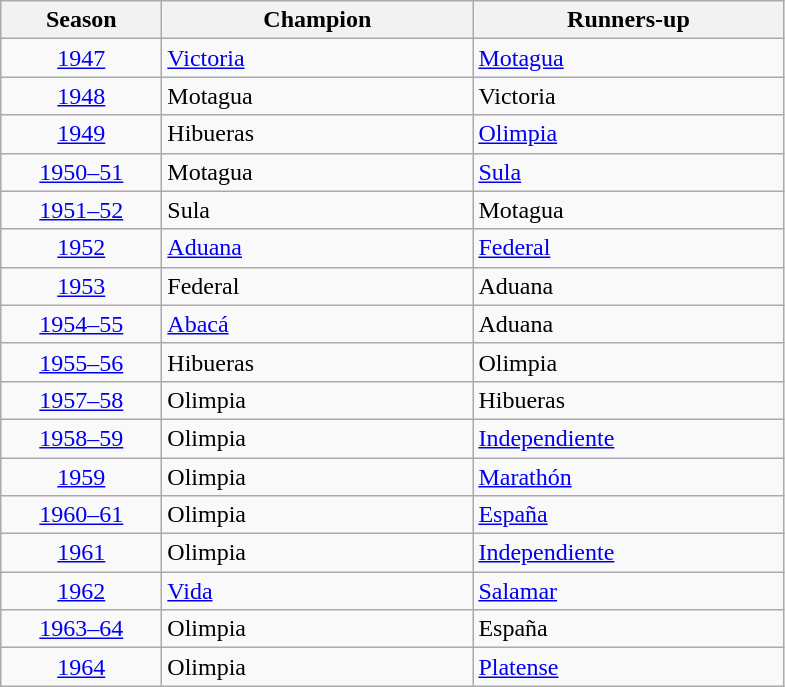<table class="wikitable">
<tr>
<th width="100">Season</th>
<th width="200">Champion</th>
<th width="200">Runners-up</th>
</tr>
<tr>
<td align="center"><a href='#'>1947</a></td>
<td><a href='#'>Victoria</a></td>
<td><a href='#'>Motagua</a></td>
</tr>
<tr>
<td align="center"><a href='#'>1948</a></td>
<td>Motagua</td>
<td>Victoria</td>
</tr>
<tr>
<td align="center"><a href='#'>1949</a></td>
<td>Hibueras</td>
<td><a href='#'>Olimpia</a></td>
</tr>
<tr>
<td align="center"><a href='#'>1950–51</a></td>
<td>Motagua</td>
<td><a href='#'>Sula</a></td>
</tr>
<tr>
<td align="center"><a href='#'>1951–52</a></td>
<td>Sula</td>
<td>Motagua</td>
</tr>
<tr>
<td align="center"><a href='#'>1952</a></td>
<td><a href='#'>Aduana</a></td>
<td><a href='#'>Federal</a></td>
</tr>
<tr>
<td align="center"><a href='#'>1953</a></td>
<td>Federal</td>
<td>Aduana</td>
</tr>
<tr>
<td align="center"><a href='#'>1954–55</a></td>
<td><a href='#'>Abacá</a></td>
<td>Aduana</td>
</tr>
<tr>
<td align="center"><a href='#'>1955–56</a></td>
<td>Hibueras</td>
<td>Olimpia</td>
</tr>
<tr>
<td align="center"><a href='#'>1957–58</a></td>
<td>Olimpia</td>
<td>Hibueras</td>
</tr>
<tr>
<td align="center"><a href='#'>1958–59</a></td>
<td>Olimpia</td>
<td><a href='#'>Independiente</a></td>
</tr>
<tr>
<td align="center"><a href='#'>1959</a></td>
<td>Olimpia</td>
<td><a href='#'>Marathón</a></td>
</tr>
<tr>
<td align="center"><a href='#'>1960–61</a></td>
<td>Olimpia</td>
<td><a href='#'>España</a></td>
</tr>
<tr>
<td align="center"><a href='#'>1961</a></td>
<td>Olimpia</td>
<td><a href='#'>Independiente</a></td>
</tr>
<tr>
<td align="center"><a href='#'>1962</a></td>
<td><a href='#'>Vida</a></td>
<td><a href='#'>Salamar</a></td>
</tr>
<tr>
<td align="center"><a href='#'>1963–64</a></td>
<td>Olimpia</td>
<td>España</td>
</tr>
<tr>
<td align="center"><a href='#'>1964</a></td>
<td>Olimpia</td>
<td><a href='#'>Platense</a></td>
</tr>
</table>
